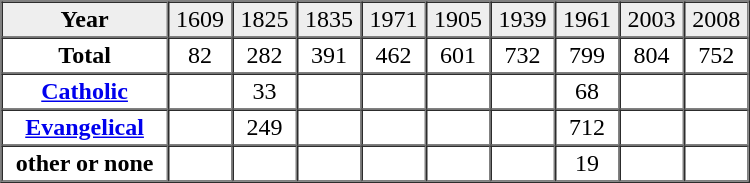<table border="1" cellpadding="2" cellspacing="0" width="500">
<tr bgcolor="#eeeeee" align="center">
<td><strong>Year</strong></td>
<td>1609</td>
<td>1825</td>
<td>1835</td>
<td>1971</td>
<td>1905</td>
<td>1939</td>
<td>1961</td>
<td>2003</td>
<td>2008</td>
</tr>
<tr align="center">
<td><strong>Total</strong></td>
<td>82</td>
<td>282</td>
<td>391</td>
<td>462</td>
<td>601</td>
<td>732</td>
<td>799</td>
<td>804</td>
<td>752</td>
</tr>
<tr align="center">
<td><strong><a href='#'>Catholic</a></strong></td>
<td> </td>
<td>33</td>
<td> </td>
<td> </td>
<td> </td>
<td> </td>
<td>68</td>
<td> </td>
<td> </td>
</tr>
<tr align="center">
<td><strong><a href='#'>Evangelical</a></strong></td>
<td> </td>
<td>249</td>
<td> </td>
<td> </td>
<td> </td>
<td> </td>
<td>712</td>
<td> </td>
<td> </td>
</tr>
<tr align="center">
<td><strong>other or none</strong></td>
<td> </td>
<td> </td>
<td> </td>
<td> </td>
<td> </td>
<td> </td>
<td>19</td>
<td> </td>
<td> </td>
</tr>
</table>
